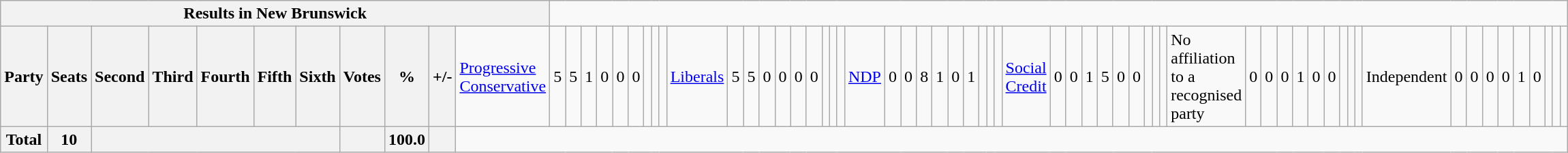<table class="wikitable">
<tr>
<th colspan=12>Results in New Brunswick</th>
</tr>
<tr>
<th colspan=2>Party</th>
<th>Seats</th>
<th>Second</th>
<th>Third</th>
<th>Fourth</th>
<th>Fifth</th>
<th>Sixth</th>
<th>Votes</th>
<th>%</th>
<th>+/-<br></th>
<td><a href='#'>Progressive Conservative</a></td>
<td align="right">5</td>
<td align="right">5</td>
<td align="right">1</td>
<td align="right">0</td>
<td align="right">0</td>
<td align="right">0</td>
<td align="right"></td>
<td align="right"></td>
<td align="right"><br></td>
<td><a href='#'>Liberals</a></td>
<td align="right">5</td>
<td align="right">5</td>
<td align="right">0</td>
<td align="right">0</td>
<td align="right">0</td>
<td align="right">0</td>
<td align="right"></td>
<td align="right"></td>
<td align="right"><br></td>
<td><a href='#'>NDP</a></td>
<td align="right">0</td>
<td align="right">0</td>
<td align="right">8</td>
<td align="right">1</td>
<td align="right">0</td>
<td align="right">1</td>
<td align="right"></td>
<td align="right"></td>
<td align="right"><br></td>
<td><a href='#'>Social Credit</a></td>
<td align="right">0</td>
<td align="right">0</td>
<td align="right">1</td>
<td align="right">5</td>
<td align="right">0</td>
<td align="right">0</td>
<td align="right"></td>
<td align="right"></td>
<td align="right"><br></td>
<td>No affiliation to a recognised party</td>
<td align="right">0</td>
<td align="right">0</td>
<td align="right">0</td>
<td align="right">1</td>
<td align="right">0</td>
<td align="right">0</td>
<td align="right"></td>
<td align="right"></td>
<td align="right"><br></td>
<td>Independent</td>
<td align="right">0</td>
<td align="right">0</td>
<td align="right">0</td>
<td align="right">0</td>
<td align="right">1</td>
<td align="right">0</td>
<td align="right"></td>
<td align="right"></td>
<td align="right"></td>
</tr>
<tr>
<th colspan="2">Total</th>
<th>10</th>
<th colspan="5"></th>
<th></th>
<th>100.0</th>
<th></th>
</tr>
</table>
